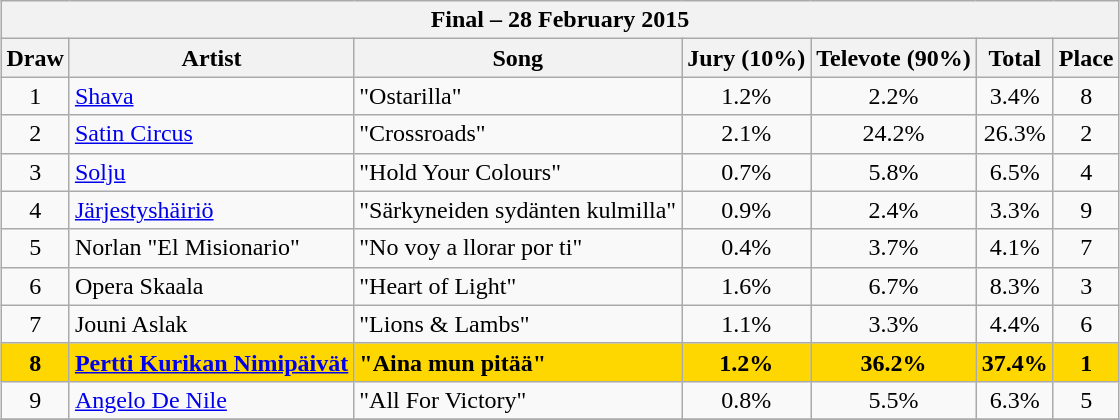<table class="sortable wikitable" style="margin: 1em auto 1em auto; text-align:center;">
<tr>
<th colspan=12>Final – 28 February 2015</th>
</tr>
<tr>
<th>Draw</th>
<th>Artist</th>
<th>Song</th>
<th>Jury (10%)</th>
<th>Televote (90%)</th>
<th>Total</th>
<th>Place</th>
</tr>
<tr>
<td>1</td>
<td align="left"><a href='#'>Shava</a></td>
<td align="left">"Ostarilla"</td>
<td>1.2%</td>
<td>2.2%</td>
<td>3.4%</td>
<td>8</td>
</tr>
<tr>
<td>2</td>
<td align="left"><a href='#'>Satin Circus</a></td>
<td align="left">"Crossroads"</td>
<td>2.1%</td>
<td>24.2%</td>
<td>26.3%</td>
<td>2</td>
</tr>
<tr>
<td>3</td>
<td align="left"><a href='#'>Solju</a></td>
<td align="left">"Hold Your Colours"</td>
<td>0.7%</td>
<td>5.8%</td>
<td>6.5%</td>
<td>4</td>
</tr>
<tr>
<td>4</td>
<td align="left"><a href='#'>Järjestyshäiriö</a></td>
<td align="left">"Särkyneiden sydänten kulmilla"</td>
<td>0.9%</td>
<td>2.4%</td>
<td>3.3%</td>
<td>9</td>
</tr>
<tr>
<td>5</td>
<td align="left">Norlan "El Misionario"</td>
<td align="left">"No voy a llorar por ti"</td>
<td>0.4%</td>
<td>3.7%</td>
<td>4.1%</td>
<td>7</td>
</tr>
<tr>
<td>6</td>
<td align="left">Opera Skaala</td>
<td align="left">"Heart of Light"</td>
<td>1.6%</td>
<td>6.7%</td>
<td>8.3%</td>
<td>3</td>
</tr>
<tr>
<td>7</td>
<td align="left">Jouni Aslak</td>
<td align="left">"Lions & Lambs"</td>
<td>1.1%</td>
<td>3.3%</td>
<td>4.4%</td>
<td>6</td>
</tr>
<tr style="font-weight:bold;background:gold;">
<td>8</td>
<td align="left"><a href='#'>Pertti Kurikan Nimipäivät</a></td>
<td align="left">"Aina mun pitää"</td>
<td>1.2%</td>
<td>36.2%</td>
<td>37.4%</td>
<td>1</td>
</tr>
<tr>
<td>9</td>
<td align="left"><a href='#'>Angelo De Nile</a></td>
<td align="left">"All For Victory"</td>
<td>0.8%</td>
<td>5.5%</td>
<td>6.3%</td>
<td>5</td>
</tr>
<tr>
</tr>
</table>
